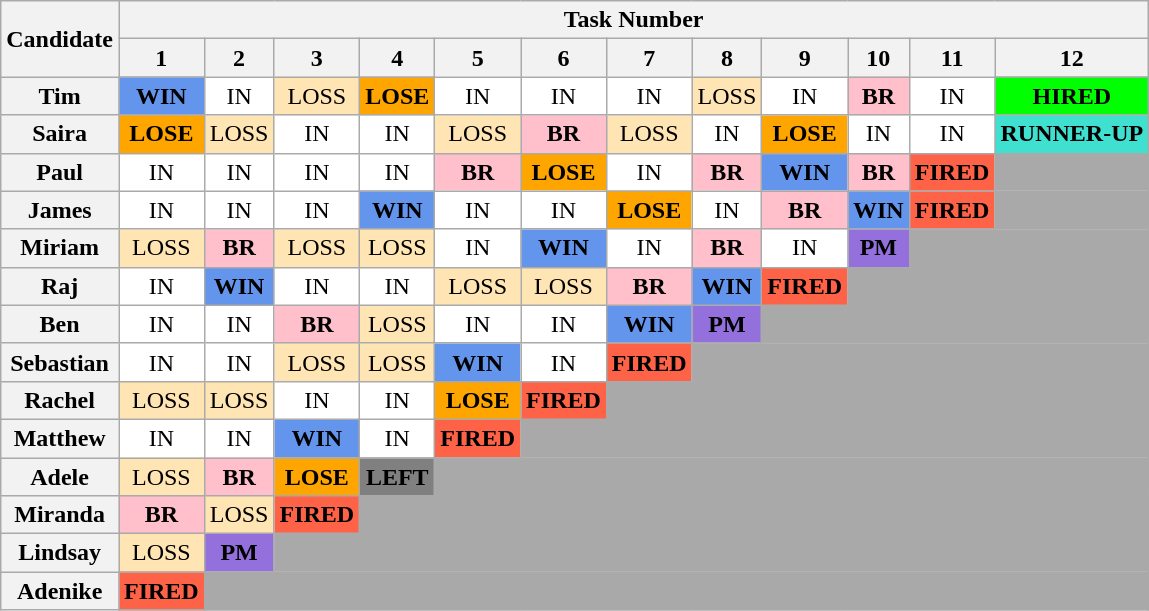<table class="wikitable" style="text-align:center">
<tr>
<th rowspan="2">Candidate</th>
<th colspan="13">Task Number</th>
</tr>
<tr>
<th>1</th>
<th>2</th>
<th>3</th>
<th>4</th>
<th>5</th>
<th>6</th>
<th>7</th>
<th>8</th>
<th>9</th>
<th>10</th>
<th>11</th>
<th>12</th>
</tr>
<tr>
<th>Tim</th>
<td style="background:cornflowerblue;"><strong>WIN</strong></td>
<td style="background:white;">IN</td>
<td style="background:#FFE5B4;">LOSS</td>
<td style="background:orange;"><strong>LOSE</strong></td>
<td style="background:white;">IN</td>
<td style="background:white;">IN</td>
<td style="background:white;">IN</td>
<td style="background:#FFE5B4;">LOSS</td>
<td style="background:white;">IN</td>
<td style="background:pink;"><strong>BR</strong></td>
<td style="background:white;">IN</td>
<td style="background:lime;"><strong>HIRED</strong></td>
</tr>
<tr>
<th>Saira</th>
<td style="background:orange;"><strong>LOSE</strong></td>
<td style="background:#FFE5B4;">LOSS</td>
<td style="background:white;">IN</td>
<td style="background:white;">IN</td>
<td style="background:#FFE5B4;">LOSS</td>
<td style="background:pink;"><strong>BR</strong></td>
<td style="background:#FFE5B4;">LOSS</td>
<td style="background:white;">IN</td>
<td style="background:orange;"><strong>LOSE</strong></td>
<td style="background:white;">IN</td>
<td style="background:white;">IN</td>
<td style="background:turquoise;"><strong>RUNNER-UP</strong></td>
</tr>
<tr>
<th>Paul</th>
<td style="background:white;">IN</td>
<td style="background:white;">IN</td>
<td style="background:white;">IN</td>
<td style="background:white;">IN</td>
<td style="background:pink;"><strong>BR</strong></td>
<td style="background:orange;"><strong>LOSE</strong></td>
<td style="background:white;">IN</td>
<td style="background:pink;"><strong>BR</strong></td>
<td style="background:cornflowerblue;"><strong>WIN</strong></td>
<td style="background:pink;"><strong>BR</strong></td>
<td style="background:tomato;"><strong>FIRED</strong></td>
<td colspan="1" style="background:darkgrey;"></td>
</tr>
<tr>
<th>James</th>
<td style="background:white;">IN</td>
<td style="background:white;">IN</td>
<td style="background:white;">IN</td>
<td style="background:cornflowerblue;"><strong>WIN</strong></td>
<td style="background:white;">IN</td>
<td style="background:white;">IN</td>
<td style="background:orange;"><strong>LOSE</strong></td>
<td style="background:white;">IN</td>
<td style="background:pink;"><strong>BR</strong></td>
<td style="background:cornflowerblue;"><strong>WIN</strong></td>
<td style="background:tomato;"><strong>FIRED</strong></td>
<td colspan="1" style="background:darkgrey;"></td>
</tr>
<tr>
<th>Miriam</th>
<td style="background:#FFE5B4;">LOSS</td>
<td style="background:pink;"><strong>BR</strong></td>
<td style="background:#FFE5B4;">LOSS</td>
<td style="background:#FFE5B4;">LOSS</td>
<td style="background:white;">IN</td>
<td style="background:cornflowerblue;"><strong>WIN</strong></td>
<td style="background:white;">IN</td>
<td style="background:pink;"><strong>BR</strong></td>
<td style="background:white;">IN</td>
<td style="background:#9370DB;"><strong>PM</strong></td>
<td colspan="2" style="background:darkgrey;"></td>
</tr>
<tr>
<th>Raj</th>
<td style="background:white;">IN</td>
<td style="background:cornflowerblue;"><strong>WIN</strong></td>
<td style="background:white;">IN</td>
<td style="background:white;">IN</td>
<td style="background:#FFE5B4;">LOSS</td>
<td style="background:#FFE5B4;">LOSS</td>
<td style="background:pink;"><strong>BR</strong></td>
<td style="background:cornflowerblue;"><strong>WIN</strong></td>
<td style="background:tomato;"><strong>FIRED</strong></td>
<td colspan="3" style="background:darkgrey;"></td>
</tr>
<tr>
<th>Ben</th>
<td style="background:white;">IN</td>
<td style="background:white;">IN</td>
<td style="background:pink;"><strong>BR</strong></td>
<td style="background:#FFE5B4;">LOSS</td>
<td style="background:white;">IN</td>
<td style="background:white;">IN</td>
<td style="background:cornflowerblue;"><strong>WIN</strong></td>
<td style="background:#9370DB;"><strong>PM</strong></td>
<td colspan="4" style="background:darkgrey;"></td>
</tr>
<tr>
<th>Sebastian</th>
<td style="background:white;">IN</td>
<td style="background:white;">IN</td>
<td style="background:#FFE5B4;">LOSS</td>
<td style="background:#FFE5B4;">LOSS</td>
<td style="background:cornflowerblue;"><strong>WIN</strong></td>
<td style="background:white;">IN</td>
<td style="background:tomato;"><strong>FIRED</strong></td>
<td colspan="5" style="background:darkgrey;"></td>
</tr>
<tr>
<th>Rachel</th>
<td style="background:#FFE5B4;">LOSS</td>
<td style="background:#FFE5B4;">LOSS</td>
<td style="background:white;">IN</td>
<td style="background:white;">IN</td>
<td bgcolor="orange"><strong>LOSE</strong></td>
<td style="background:tomato;"><strong>FIRED</strong></td>
<td colspan="6" style="background:darkgrey;"></td>
</tr>
<tr>
<th>Matthew</th>
<td style="background:white;">IN</td>
<td style="background:white;">IN</td>
<td style="background:cornflowerblue;"><strong>WIN</strong></td>
<td style="background:white;">IN</td>
<td style="background:tomato;"><strong>FIRED</strong></td>
<td colspan="7" style="background:darkgrey;"></td>
</tr>
<tr>
<th>Adele</th>
<td style="background:#FFE5B4;">LOSS</td>
<td style="background:pink;"><strong>BR</strong></td>
<td style="background:orange;"><strong>LOSE</strong></td>
<td style="background:grey;"><strong>LEFT</strong></td>
<td colspan="8" style="background:darkgrey;"></td>
</tr>
<tr>
<th>Miranda</th>
<td style="background:pink;"><strong>BR</strong></td>
<td style="background:#FFE5B4;">LOSS</td>
<td style="background:tomato;"><strong>FIRED</strong></td>
<td colspan="9" style="background:darkgrey;"></td>
</tr>
<tr>
<th>Lindsay</th>
<td style="background:#FFE5B4;">LOSS</td>
<td style="background:#9370DB;"><strong>PM</strong></td>
<td colspan="10" style="background:darkgrey;"></td>
</tr>
<tr>
<th>Adenike</th>
<td style="background:tomato;"><strong>FIRED</strong></td>
<td colspan="11" style="background:darkgrey;"></td>
</tr>
</table>
